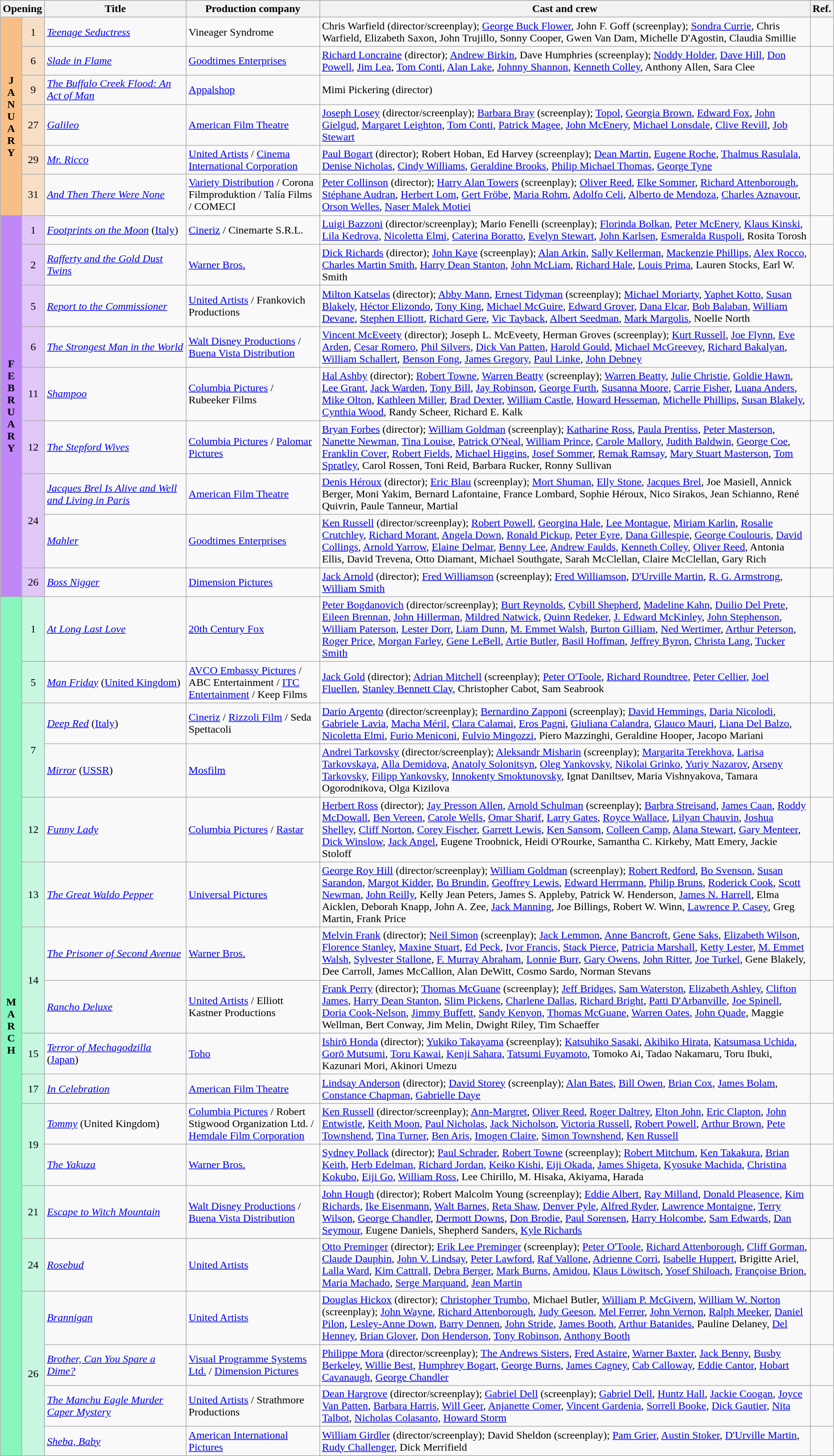<table class="wikitable sortable">
<tr style="background:#b0e0e6; text-align:center;">
<th colspan="2">Opening</th>
<th style="width:17%;">Title</th>
<th style="width:16%;">Production company</th>
<th>Cast and crew</th>
<th class="unsortable">Ref.</th>
</tr>
<tr>
<th rowspan="6" style="text-align:center; background:#f7bf87;"><strong>J<br>A<br>N<br>U<br>A<br>R<br>Y</strong></th>
<td style="text-align:center; background:#f7dfc7;">1</td>
<td><em><a href='#'>Teenage Seductress</a></em></td>
<td>Vineager Syndrome</td>
<td>Chris Warfield (director/screenplay); <a href='#'>George Buck Flower</a>, John F. Goff (screenplay); <a href='#'>Sondra Currie</a>, Chris Warfield, Elizabeth Saxon, John Trujillo, Sonny Cooper, Gwen Van Dam, Michelle D'Agostin, Claudia Smillie</td>
<td></td>
</tr>
<tr>
<td style="text-align:center; background:#f7dfc7;">6</td>
<td><em><a href='#'>Slade in Flame</a></em></td>
<td><a href='#'>Goodtimes Enterprises</a></td>
<td><a href='#'>Richard Loncraine</a> (director); <a href='#'>Andrew Birkin</a>, Dave Humphries (screenplay); <a href='#'>Noddy Holder</a>, <a href='#'>Dave Hill</a>, <a href='#'>Don Powell</a>, <a href='#'>Jim Lea</a>, <a href='#'>Tom Conti</a>, <a href='#'>Alan Lake</a>, <a href='#'>Johnny Shannon</a>, <a href='#'>Kenneth Colley</a>, Anthony Allen, Sara Clee</td>
<td></td>
</tr>
<tr>
<td style="text-align:center; background:#f7dfc7;">9</td>
<td><em><a href='#'>The Buffalo Creek Flood: An Act of Man</a></em></td>
<td><a href='#'>Appalshop</a></td>
<td>Mimi Pickering (director)</td>
<td></td>
</tr>
<tr>
<td style="text-align:center; background:#f7dfc7;">27</td>
<td><em><a href='#'>Galileo</a></em></td>
<td><a href='#'>American Film Theatre</a></td>
<td><a href='#'>Joseph Losey</a> (director/screenplay); <a href='#'>Barbara Bray</a> (screenplay); <a href='#'>Topol</a>, <a href='#'>Georgia Brown</a>, <a href='#'>Edward Fox</a>, <a href='#'>John Gielgud</a>, <a href='#'>Margaret Leighton</a>, <a href='#'>Tom Conti</a>, <a href='#'>Patrick Magee</a>, <a href='#'>John McEnery</a>, <a href='#'>Michael Lonsdale</a>, <a href='#'>Clive Revill</a>, <a href='#'>Job Stewart</a></td>
<td></td>
</tr>
<tr>
<td style="text-align:center; background:#f7dfc7;">29</td>
<td><em><a href='#'>Mr. Ricco</a></em></td>
<td><a href='#'>United Artists</a> / <a href='#'>Cinema International Corporation</a></td>
<td><a href='#'>Paul Bogart</a> (director); Robert Hoban, Ed Harvey (screenplay); <a href='#'>Dean Martin</a>, <a href='#'>Eugene Roche</a>, <a href='#'>Thalmus Rasulala</a>, <a href='#'>Denise Nicholas</a>, <a href='#'>Cindy Williams</a>, <a href='#'>Geraldine Brooks</a>, <a href='#'>Philip Michael Thomas</a>, <a href='#'>George Tyne</a></td>
<td></td>
</tr>
<tr>
<td style="text-align:center; background:#f7dfc7;">31</td>
<td><em><a href='#'>And Then There Were None</a></em></td>
<td><a href='#'>Variety Distribution</a> / Corona Filmproduktion / Talía Films / COMECI</td>
<td><a href='#'>Peter Collinson</a> (director); <a href='#'>Harry Alan Towers</a> (screenplay); <a href='#'>Oliver Reed</a>, <a href='#'>Elke Sommer</a>, <a href='#'>Richard Attenborough</a>, <a href='#'>Stéphane Audran</a>, <a href='#'>Herbert Lom</a>, <a href='#'>Gert Fröbe</a>, <a href='#'>Maria Rohm</a>, <a href='#'>Adolfo Celi</a>, <a href='#'>Alberto de Mendoza</a>, <a href='#'>Charles Aznavour</a>, <a href='#'>Orson Welles</a>, <a href='#'>Naser Malek Motiei</a></td>
<td></td>
</tr>
<tr>
<th rowspan="9" style="text-align:center; background:#bf87f7;"><strong>F<br>E<br>B<br>R<br>U<br>A<br>R<br>Y</strong></th>
<td style="text-align:center; background:#dfc7f7;">1</td>
<td><em><a href='#'>Footprints on the Moon</a></em> (<a href='#'>Italy</a>)</td>
<td><a href='#'>Cineriz</a> / Cinemarte S.R.L.</td>
<td><a href='#'>Luigi Bazzoni</a> (director/screenplay); Mario Fenelli (screenplay); <a href='#'>Florinda Bolkan</a>, <a href='#'>Peter McEnery</a>, <a href='#'>Klaus Kinski</a>, <a href='#'>Lila Kedrova</a>, <a href='#'>Nicoletta Elmi</a>, <a href='#'>Caterina Boratto</a>, <a href='#'>Evelyn Stewart</a>, <a href='#'>John Karlsen</a>, <a href='#'>Esmeralda Ruspoli</a>, Rosita Torosh</td>
<td></td>
</tr>
<tr>
<td style="text-align:center; background:#dfc7f7;">2</td>
<td><em><a href='#'>Rafferty and the Gold Dust Twins</a></em></td>
<td><a href='#'>Warner Bros.</a></td>
<td><a href='#'>Dick Richards</a> (director); <a href='#'>John Kaye</a> (screenplay); <a href='#'>Alan Arkin</a>, <a href='#'>Sally Kellerman</a>, <a href='#'>Mackenzie Phillips</a>, <a href='#'>Alex Rocco</a>, <a href='#'>Charles Martin Smith</a>, <a href='#'>Harry Dean Stanton</a>, <a href='#'>John McLiam</a>, <a href='#'>Richard Hale</a>, <a href='#'>Louis Prima</a>, Lauren Stocks, Earl W. Smith</td>
<td></td>
</tr>
<tr>
<td style="text-align:center; background:#dfc7f7;">5</td>
<td><em><a href='#'>Report to the Commissioner</a></em></td>
<td><a href='#'>United Artists</a> / Frankovich Productions</td>
<td><a href='#'>Milton Katselas</a> (director); <a href='#'>Abby Mann</a>, <a href='#'>Ernest Tidyman</a> (screenplay); <a href='#'>Michael Moriarty</a>, <a href='#'>Yaphet Kotto</a>, <a href='#'>Susan Blakely</a>, <a href='#'>Héctor Elizondo</a>, <a href='#'>Tony King</a>, <a href='#'>Michael McGuire</a>, <a href='#'>Edward Grover</a>, <a href='#'>Dana Elcar</a>, <a href='#'>Bob Balaban</a>, <a href='#'>William Devane</a>, <a href='#'>Stephen Elliott</a>, <a href='#'>Richard Gere</a>, <a href='#'>Vic Tayback</a>, <a href='#'>Albert Seedman</a>, <a href='#'>Mark Margolis</a>, Noelle North</td>
<td></td>
</tr>
<tr>
<td style="text-align:center; background:#dfc7f7;">6</td>
<td><em><a href='#'>The Strongest Man in the World</a></em></td>
<td><a href='#'>Walt Disney Productions</a> / <a href='#'>Buena Vista Distribution</a></td>
<td><a href='#'>Vincent McEveety</a> (director); Joseph L. McEveety, Herman Groves (screenplay); <a href='#'>Kurt Russell</a>, <a href='#'>Joe Flynn</a>, <a href='#'>Eve Arden</a>, <a href='#'>Cesar Romero</a>, <a href='#'>Phil Silvers</a>, <a href='#'>Dick Van Patten</a>, <a href='#'>Harold Gould</a>, <a href='#'>Michael McGreevey</a>, <a href='#'>Richard Bakalyan</a>, <a href='#'>William Schallert</a>, <a href='#'>Benson Fong</a>, <a href='#'>James Gregory</a>, <a href='#'>Paul Linke</a>, <a href='#'>John Debney</a></td>
<td></td>
</tr>
<tr>
<td style="text-align:center; background:#dfc7f7;">11</td>
<td><em><a href='#'>Shampoo</a></em></td>
<td><a href='#'>Columbia Pictures</a> / Rubeeker Films</td>
<td><a href='#'>Hal Ashby</a> (director); <a href='#'>Robert Towne</a>, <a href='#'>Warren Beatty</a> (screenplay); <a href='#'>Warren Beatty</a>, <a href='#'>Julie Christie</a>, <a href='#'>Goldie Hawn</a>, <a href='#'>Lee Grant</a>, <a href='#'>Jack Warden</a>, <a href='#'>Tony Bill</a>, <a href='#'>Jay Robinson</a>, <a href='#'>George Furth</a>, <a href='#'>Susanna Moore</a>, <a href='#'>Carrie Fisher</a>, <a href='#'>Luana Anders</a>, <a href='#'>Mike Olton</a>, <a href='#'>Kathleen Miller</a>, <a href='#'>Brad Dexter</a>, <a href='#'>William Castle</a>, <a href='#'>Howard Hesseman</a>, <a href='#'>Michelle Phillips</a>, <a href='#'>Susan Blakely</a>, <a href='#'>Cynthia Wood</a>, Randy Scheer, Richard E. Kalk</td>
<td></td>
</tr>
<tr>
<td style="text-align:center; background:#dfc7f7;">12</td>
<td><em><a href='#'>The Stepford Wives</a></em></td>
<td><a href='#'>Columbia Pictures</a> / <a href='#'>Palomar Pictures</a></td>
<td><a href='#'>Bryan Forbes</a> (director); <a href='#'>William Goldman</a> (screenplay); <a href='#'>Katharine Ross</a>, <a href='#'>Paula Prentiss</a>, <a href='#'>Peter Masterson</a>, <a href='#'>Nanette Newman</a>, <a href='#'>Tina Louise</a>, <a href='#'>Patrick O'Neal</a>, <a href='#'>William Prince</a>, <a href='#'>Carole Mallory</a>, <a href='#'>Judith Baldwin</a>, <a href='#'>George Coe</a>, <a href='#'>Franklin Cover</a>, <a href='#'>Robert Fields</a>, <a href='#'>Michael Higgins</a>, <a href='#'>Josef Sommer</a>, <a href='#'>Remak Ramsay</a>, <a href='#'>Mary Stuart Masterson</a>, <a href='#'>Tom Spratley</a>, Carol Rossen, Toni Reid, Barbara Rucker, Ronny Sullivan</td>
<td></td>
</tr>
<tr>
<td rowspan="2" style="text-align:center; background:#dfc7f7;">24</td>
<td><em><a href='#'>Jacques Brel Is Alive and Well and Living in Paris</a></em></td>
<td><a href='#'>American Film Theatre</a></td>
<td><a href='#'>Denis Héroux</a> (director); <a href='#'>Eric Blau</a> (screenplay); <a href='#'>Mort Shuman</a>, <a href='#'>Elly Stone</a>, <a href='#'>Jacques Brel</a>, Joe Masiell, Annick Berger, Moni Yakim, Bernard Lafontaine, France Lombard, Sophie Héroux, Nico Sirakos, Jean Schianno, René Quivrin, Paule Tanneur, Martial</td>
<td></td>
</tr>
<tr>
<td><em><a href='#'>Mahler</a></em></td>
<td><a href='#'>Goodtimes Enterprises</a></td>
<td><a href='#'>Ken Russell</a> (director/screenplay); <a href='#'>Robert Powell</a>, <a href='#'>Georgina Hale</a>, <a href='#'>Lee Montague</a>, <a href='#'>Miriam Karlin</a>, <a href='#'>Rosalie Crutchley</a>, <a href='#'>Richard Morant</a>, <a href='#'>Angela Down</a>, <a href='#'>Ronald Pickup</a>, <a href='#'>Peter Eyre</a>, <a href='#'>Dana Gillespie</a>, <a href='#'>George Coulouris</a>, <a href='#'>David Collings</a>, <a href='#'>Arnold Yarrow</a>, <a href='#'>Elaine Delmar</a>, <a href='#'>Benny Lee</a>, <a href='#'>Andrew Faulds</a>, <a href='#'>Kenneth Colley</a>, <a href='#'>Oliver Reed</a>, Antonia Ellis, David Trevena, Otto Diamant, Michael Southgate, Sarah McClellan, Claire McClellan, Gary Rich</td>
<td></td>
</tr>
<tr>
<td style="text-align:center; background:#dfc7f7;">26</td>
<td><em><a href='#'>Boss Nigger</a></em></td>
<td><a href='#'>Dimension Pictures</a></td>
<td><a href='#'>Jack Arnold</a> (director); <a href='#'>Fred Williamson</a> (screenplay); <a href='#'>Fred Williamson</a>, <a href='#'>D'Urville Martin</a>, <a href='#'>R. G. Armstrong</a>, <a href='#'>William Smith</a></td>
<td></td>
</tr>
<tr>
<th rowspan="18" style="text-align:center; background:#87f7bf;"><strong>M<br>A<br>R<br>C<br>H</strong></th>
<td style="text-align:center; background:#c7f7df;">1</td>
<td><em><a href='#'>At Long Last Love</a></em></td>
<td><a href='#'>20th Century Fox</a></td>
<td><a href='#'>Peter Bogdanovich</a> (director/screenplay); <a href='#'>Burt Reynolds</a>, <a href='#'>Cybill Shepherd</a>, <a href='#'>Madeline Kahn</a>, <a href='#'>Duilio Del Prete</a>, <a href='#'>Eileen Brennan</a>, <a href='#'>John Hillerman</a>, <a href='#'>Mildred Natwick</a>, <a href='#'>Quinn Redeker</a>, <a href='#'>J. Edward McKinley</a>, <a href='#'>John Stephenson</a>, <a href='#'>William Paterson</a>, <a href='#'>Lester Dorr</a>, <a href='#'>Liam Dunn</a>, <a href='#'>M. Emmet Walsh</a>, <a href='#'>Burton Gilliam</a>, <a href='#'>Ned Wertimer</a>, <a href='#'>Arthur Peterson</a>, <a href='#'>Roger Price</a>, <a href='#'>Morgan Farley</a>, <a href='#'>Gene LeBell</a>, <a href='#'>Artie Butler</a>, <a href='#'>Basil Hoffman</a>, <a href='#'>Jeffrey Byron</a>, <a href='#'>Christa Lang</a>, <a href='#'>Tucker Smith</a></td>
<td></td>
</tr>
<tr>
<td style="text-align:center; background:#c7f7df;">5</td>
<td><em><a href='#'>Man Friday</a></em> (<a href='#'>United Kingdom</a>)</td>
<td><a href='#'>AVCO Embassy Pictures</a> / ABC Entertainment / <a href='#'>ITC Entertainment</a> / Keep Films</td>
<td><a href='#'>Jack Gold</a> (director); <a href='#'>Adrian Mitchell</a> (screenplay); <a href='#'>Peter O'Toole</a>, <a href='#'>Richard Roundtree</a>, <a href='#'>Peter Cellier</a>, <a href='#'>Joel Fluellen</a>, <a href='#'>Stanley Bennett Clay</a>, Christopher Cabot, Sam Seabrook</td>
<td></td>
</tr>
<tr>
<td rowspan="2" style="text-align:center; background:#c7f7df;">7</td>
<td><em><a href='#'>Deep Red</a></em> (<a href='#'>Italy</a>)</td>
<td><a href='#'>Cineriz</a> / <a href='#'>Rizzoli Film</a> / Seda Spettacoli</td>
<td><a href='#'>Dario Argento</a> (director/screenplay); <a href='#'>Bernardino Zapponi</a> (screenplay); <a href='#'>David Hemmings</a>, <a href='#'>Daria Nicolodi</a>, <a href='#'>Gabriele Lavia</a>, <a href='#'>Macha Méril</a>, <a href='#'>Clara Calamai</a>, <a href='#'>Eros Pagni</a>, <a href='#'>Giuliana Calandra</a>, <a href='#'>Glauco Mauri</a>, <a href='#'>Liana Del Balzo</a>, <a href='#'>Nicoletta Elmi</a>, <a href='#'>Furio Meniconi</a>, <a href='#'>Fulvio Mingozzi</a>, Piero Mazzinghi, Geraldine Hooper, Jacopo Mariani</td>
<td></td>
</tr>
<tr>
<td><em><a href='#'>Mirror</a></em> (<a href='#'>USSR</a>)</td>
<td><a href='#'>Mosfilm</a></td>
<td><a href='#'>Andrei Tarkovsky</a> (director/screenplay); <a href='#'>Aleksandr Misharin</a> (screenplay); <a href='#'>Margarita Terekhova</a>, <a href='#'>Larisa Tarkovskaya</a>, <a href='#'>Alla Demidova</a>, <a href='#'>Anatoly Solonitsyn</a>, <a href='#'>Oleg Yankovsky</a>, <a href='#'>Nikolai Grinko</a>, <a href='#'>Yuriy Nazarov</a>, <a href='#'>Arseny Tarkovsky</a>, <a href='#'>Filipp Yankovsky</a>, <a href='#'>Innokenty Smoktunovsky</a>, Ignat Daniltsev, Maria Vishnyakova, Tamara Ogorodnikova, Olga Kizilova</td>
<td></td>
</tr>
<tr>
<td style="text-align:center; background:#c7f7df;">12</td>
<td><em><a href='#'>Funny Lady</a></em></td>
<td><a href='#'>Columbia Pictures</a> / <a href='#'>Rastar</a></td>
<td><a href='#'>Herbert Ross</a> (director); <a href='#'>Jay Presson Allen</a>, <a href='#'>Arnold Schulman</a> (screenplay); <a href='#'>Barbra Streisand</a>, <a href='#'>James Caan</a>, <a href='#'>Roddy McDowall</a>, <a href='#'>Ben Vereen</a>, <a href='#'>Carole Wells</a>, <a href='#'>Omar Sharif</a>, <a href='#'>Larry Gates</a>, <a href='#'>Royce Wallace</a>, <a href='#'>Lilyan Chauvin</a>, <a href='#'>Joshua Shelley</a>, <a href='#'>Cliff Norton</a>, <a href='#'>Corey Fischer</a>, <a href='#'>Garrett Lewis</a>, <a href='#'>Ken Sansom</a>, <a href='#'>Colleen Camp</a>, <a href='#'>Alana Stewart</a>, <a href='#'>Gary Menteer</a>, <a href='#'>Dick Winslow</a>, <a href='#'>Jack Angel</a>, Eugene Troobnick, Heidi O'Rourke, Samantha C. Kirkeby, Matt Emery, Jackie Stoloff</td>
<td></td>
</tr>
<tr>
<td style="text-align:center; background:#c7f7df;">13</td>
<td><em><a href='#'>The Great Waldo Pepper</a></em></td>
<td><a href='#'>Universal Pictures</a></td>
<td><a href='#'>George Roy Hill</a> (director/screenplay); <a href='#'>William Goldman</a> (screenplay); <a href='#'>Robert Redford</a>, <a href='#'>Bo Svenson</a>, <a href='#'>Susan Sarandon</a>, <a href='#'>Margot Kidder</a>, <a href='#'>Bo Brundin</a>, <a href='#'>Geoffrey Lewis</a>, <a href='#'>Edward Herrmann</a>, <a href='#'>Philip Bruns</a>, <a href='#'>Roderick Cook</a>, <a href='#'>Scott Newman</a>, <a href='#'>John Reilly</a>, Kelly Jean Peters, James S. Appleby, Patrick W. Henderson, <a href='#'>James N. Harrell</a>, Elma Aicklen, Deborah Knapp, John A. Zee, <a href='#'>Jack Manning</a>, Joe Billings, Robert W. Winn, <a href='#'>Lawrence P. Casey</a>, Greg Martin, Frank Price</td>
<td></td>
</tr>
<tr>
<td rowspan="2" style="text-align:center; background:#c7f7df;">14</td>
<td><em><a href='#'>The Prisoner of Second Avenue</a></em></td>
<td><a href='#'>Warner Bros.</a></td>
<td><a href='#'>Melvin Frank</a> (director); <a href='#'>Neil Simon</a> (screenplay); <a href='#'>Jack Lemmon</a>, <a href='#'>Anne Bancroft</a>, <a href='#'>Gene Saks</a>, <a href='#'>Elizabeth Wilson</a>, <a href='#'>Florence Stanley</a>, <a href='#'>Maxine Stuart</a>, <a href='#'>Ed Peck</a>, <a href='#'>Ivor Francis</a>, <a href='#'>Stack Pierce</a>, <a href='#'>Patricia Marshall</a>, <a href='#'>Ketty Lester</a>, <a href='#'>M. Emmet Walsh</a>, <a href='#'>Sylvester Stallone</a>, <a href='#'>F. Murray Abraham</a>, <a href='#'>Lonnie Burr</a>, <a href='#'>Gary Owens</a>, <a href='#'>John Ritter</a>, <a href='#'>Joe Turkel</a>, Gene Blakely, Dee Carroll, James McCallion, Alan DeWitt, Cosmo Sardo, Norman Stevans</td>
<td></td>
</tr>
<tr>
<td><em><a href='#'>Rancho Deluxe</a></em></td>
<td><a href='#'>United Artists</a> / Elliott Kastner Productions</td>
<td><a href='#'>Frank Perry</a> (director); <a href='#'>Thomas McGuane</a> (screenplay); <a href='#'>Jeff Bridges</a>, <a href='#'>Sam Waterston</a>, <a href='#'>Elizabeth Ashley</a>, <a href='#'>Clifton James</a>, <a href='#'>Harry Dean Stanton</a>, <a href='#'>Slim Pickens</a>, <a href='#'>Charlene Dallas</a>, <a href='#'>Richard Bright</a>, <a href='#'>Patti D'Arbanville</a>, <a href='#'>Joe Spinell</a>, <a href='#'>Doria Cook-Nelson</a>, <a href='#'>Jimmy Buffett</a>, <a href='#'>Sandy Kenyon</a>, <a href='#'>Thomas McGuane</a>, <a href='#'>Warren Oates</a>, <a href='#'>John Quade</a>, Maggie Wellman, Bert Conway, Jim Melin, Dwight Riley, Tim Schaeffer</td>
<td></td>
</tr>
<tr>
<td style="text-align:center; background:#c7f7df;">15</td>
<td><em><a href='#'>Terror of Mechagodzilla</a></em> (<a href='#'>Japan</a>)</td>
<td><a href='#'>Toho</a></td>
<td><a href='#'>Ishirō Honda</a> (director); <a href='#'>Yukiko Takayama</a> (screenplay); <a href='#'>Katsuhiko Sasaki</a>, <a href='#'>Akihiko Hirata</a>, <a href='#'>Katsumasa Uchida</a>, <a href='#'>Gorō Mutsumi</a>, <a href='#'>Toru Kawai</a>, <a href='#'>Kenji Sahara</a>, <a href='#'>Tatsumi Fuyamoto</a>, Tomoko Ai, Tadao Nakamaru, Toru Ibuki, Kazunari Mori, Akinori Umezu</td>
<td></td>
</tr>
<tr>
<td style="text-align:center; background:#c7f7df;">17</td>
<td><em><a href='#'>In Celebration</a></em></td>
<td><a href='#'>American Film Theatre</a></td>
<td><a href='#'>Lindsay Anderson</a> (director); <a href='#'>David Storey</a> (screenplay); <a href='#'>Alan Bates</a>, <a href='#'>Bill Owen</a>, <a href='#'>Brian Cox</a>, <a href='#'>James Bolam</a>, <a href='#'>Constance Chapman</a>, <a href='#'>Gabrielle Daye</a></td>
<td></td>
</tr>
<tr>
<td rowspan="2" style="text-align:center; background:#c7f7df;">19</td>
<td><em><a href='#'>Tommy</a></em> (United Kingdom)</td>
<td><a href='#'>Columbia Pictures</a> / Robert Stigwood Organization Ltd. / <a href='#'>Hemdale Film Corporation</a></td>
<td><a href='#'>Ken Russell</a> (director/screenplay); <a href='#'>Ann-Margret</a>, <a href='#'>Oliver Reed</a>, <a href='#'>Roger Daltrey</a>, <a href='#'>Elton John</a>, <a href='#'>Eric Clapton</a>, <a href='#'>John Entwistle</a>, <a href='#'>Keith Moon</a>, <a href='#'>Paul Nicholas</a>, <a href='#'>Jack Nicholson</a>, <a href='#'>Victoria Russell</a>, <a href='#'>Robert Powell</a>, <a href='#'>Arthur Brown</a>, <a href='#'>Pete Townshend</a>, <a href='#'>Tina Turner</a>, <a href='#'>Ben Aris</a>, <a href='#'>Imogen Claire</a>, <a href='#'>Simon Townshend</a>, <a href='#'>Ken Russell</a></td>
<td></td>
</tr>
<tr>
<td><em><a href='#'>The Yakuza</a></em></td>
<td><a href='#'>Warner Bros.</a></td>
<td><a href='#'>Sydney Pollack</a> (director); <a href='#'>Paul Schrader</a>, <a href='#'>Robert Towne</a> (screenplay); <a href='#'>Robert Mitchum</a>, <a href='#'>Ken Takakura</a>, <a href='#'>Brian Keith</a>, <a href='#'>Herb Edelman</a>, <a href='#'>Richard Jordan</a>, <a href='#'>Keiko Kishi</a>, <a href='#'>Eiji Okada</a>, <a href='#'>James Shigeta</a>, <a href='#'>Kyosuke Machida</a>, <a href='#'>Christina Kokubo</a>, <a href='#'>Eiji Go</a>, <a href='#'>William Ross</a>, Lee Chirillo, M. Hisaka, Akiyama, Harada</td>
<td></td>
</tr>
<tr>
<td style="text-align:center; background:#c7f7df;">21</td>
<td><em><a href='#'>Escape to Witch Mountain</a></em></td>
<td><a href='#'>Walt Disney Productions</a> / <a href='#'>Buena Vista Distribution</a></td>
<td><a href='#'>John Hough</a> (director); Robert Malcolm Young (screenplay); <a href='#'>Eddie Albert</a>, <a href='#'>Ray Milland</a>, <a href='#'>Donald Pleasence</a>, <a href='#'>Kim Richards</a>, <a href='#'>Ike Eisenmann</a>, <a href='#'>Walt Barnes</a>, <a href='#'>Reta Shaw</a>, <a href='#'>Denver Pyle</a>, <a href='#'>Alfred Ryder</a>, <a href='#'>Lawrence Montaigne</a>, <a href='#'>Terry Wilson</a>, <a href='#'>George Chandler</a>, <a href='#'>Dermott Downs</a>, <a href='#'>Don Brodie</a>, <a href='#'>Paul Sorensen</a>, <a href='#'>Harry Holcombe</a>, <a href='#'>Sam Edwards</a>, <a href='#'>Dan Seymour</a>, Eugene Daniels, Shepherd Sanders, <a href='#'>Kyle Richards</a></td>
<td></td>
</tr>
<tr>
<td style="text-align:center; background:#c7f7df;">24</td>
<td><em><a href='#'>Rosebud</a></em></td>
<td><a href='#'>United Artists</a></td>
<td><a href='#'>Otto Preminger</a> (director); <a href='#'>Erik Lee Preminger</a> (screenplay); <a href='#'>Peter O'Toole</a>, <a href='#'>Richard Attenborough</a>, <a href='#'>Cliff Gorman</a>, <a href='#'>Claude Dauphin</a>, <a href='#'>John V. Lindsay</a>, <a href='#'>Peter Lawford</a>, <a href='#'>Raf Vallone</a>, <a href='#'>Adrienne Corri</a>, <a href='#'>Isabelle Huppert</a>, Brigitte Ariel, <a href='#'>Lalla Ward</a>, <a href='#'>Kim Cattrall</a>, <a href='#'>Debra Berger</a>, <a href='#'>Mark Burns</a>, <a href='#'>Amidou</a>, <a href='#'>Klaus Löwitsch</a>, <a href='#'>Yosef Shiloach</a>, <a href='#'>Françoise Brion</a>, <a href='#'>Maria Machado</a>, <a href='#'>Serge Marquand</a>, <a href='#'>Jean Martin</a></td>
<td></td>
</tr>
<tr>
<td rowspan="4" style="text-align:center; background:#c7f7df;">26</td>
<td><em><a href='#'>Brannigan</a></em></td>
<td><a href='#'>United Artists</a></td>
<td><a href='#'>Douglas Hickox</a> (director); <a href='#'>Christopher Trumbo</a>, Michael Butler, <a href='#'>William P. McGivern</a>, <a href='#'>William W. Norton</a> (screenplay); <a href='#'>John Wayne</a>, <a href='#'>Richard Attenborough</a>, <a href='#'>Judy Geeson</a>, <a href='#'>Mel Ferrer</a>, <a href='#'>John Vernon</a>, <a href='#'>Ralph Meeker</a>, <a href='#'>Daniel Pilon</a>, <a href='#'>Lesley-Anne Down</a>, <a href='#'>Barry Dennen</a>, <a href='#'>John Stride</a>, <a href='#'>James Booth</a>, <a href='#'>Arthur Batanides</a>, Pauline Delaney, <a href='#'>Del Henney</a>, <a href='#'>Brian Glover</a>, <a href='#'>Don Henderson</a>, <a href='#'>Tony Robinson</a>, <a href='#'>Anthony Booth</a></td>
<td></td>
</tr>
<tr>
<td><em><a href='#'>Brother, Can You Spare a Dime?</a></em></td>
<td><a href='#'>Visual Programme Systems Ltd.</a> / <a href='#'>Dimension Pictures</a></td>
<td><a href='#'>Philippe Mora</a> (director/screenplay); <a href='#'>The Andrews Sisters</a>, <a href='#'>Fred Astaire</a>, <a href='#'>Warner Baxter</a>, <a href='#'>Jack Benny</a>, <a href='#'>Busby Berkeley</a>, <a href='#'>Willie Best</a>, <a href='#'>Humphrey Bogart</a>, <a href='#'>George Burns</a>, <a href='#'>James Cagney</a>, <a href='#'>Cab Calloway</a>, <a href='#'>Eddie Cantor</a>, <a href='#'>Hobart Cavanaugh</a>, <a href='#'>George Chandler</a></td>
<td></td>
</tr>
<tr>
<td><em><a href='#'>The Manchu Eagle Murder Caper Mystery</a></em></td>
<td><a href='#'>United Artists</a> / Strathmore Productions</td>
<td><a href='#'>Dean Hargrove</a> (director/screenplay); <a href='#'>Gabriel Dell</a> (screenplay); <a href='#'>Gabriel Dell</a>, <a href='#'>Huntz Hall</a>, <a href='#'>Jackie Coogan</a>, <a href='#'>Joyce Van Patten</a>, <a href='#'>Barbara Harris</a>, <a href='#'>Will Geer</a>, <a href='#'>Anjanette Comer</a>, <a href='#'>Vincent Gardenia</a>, <a href='#'>Sorrell Booke</a>, <a href='#'>Dick Gautier</a>, <a href='#'>Nita Talbot</a>, <a href='#'>Nicholas Colasanto</a>, <a href='#'>Howard Storm</a></td>
<td></td>
</tr>
<tr>
<td><em><a href='#'>Sheba, Baby</a></em></td>
<td><a href='#'>American International Pictures</a></td>
<td><a href='#'>William Girdler</a> (director/screenplay); David Sheldon (screenplay); <a href='#'>Pam Grier</a>, <a href='#'>Austin Stoker</a>, <a href='#'>D'Urville Martin</a>, <a href='#'>Rudy Challenger</a>, Dick Merrifield</td>
<td></td>
</tr>
</table>
